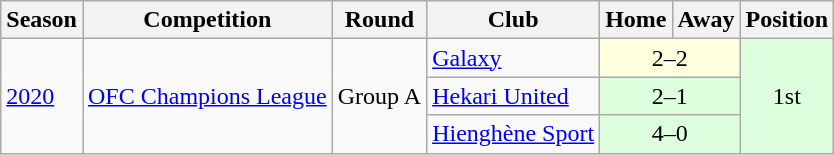<table class="wikitable">
<tr>
<th>Season</th>
<th>Competition</th>
<th>Round</th>
<th>Club</th>
<th>Home</th>
<th>Away</th>
<th>Position</th>
</tr>
<tr>
<td rowspan="3"><a href='#'>2020</a></td>
<td rowspan="3"><a href='#'>OFC Champions League</a></td>
<td rowspan="3">Group A</td>
<td> <a href='#'>Galaxy</a></td>
<td colspan=2; style="text-align:center; background:#ffd;">2–2</td>
<td rowspan=3; style="text-align:center; background:#dfd;">1st</td>
</tr>
<tr>
<td> <a href='#'>Hekari United</a></td>
<td colspan=2; style="text-align:center; background:#dfd;">2–1</td>
</tr>
<tr>
<td> <a href='#'>Hienghène Sport</a></td>
<td colspan=2; style="text-align:center; background:#dfd;">4–0</td>
</tr>
</table>
